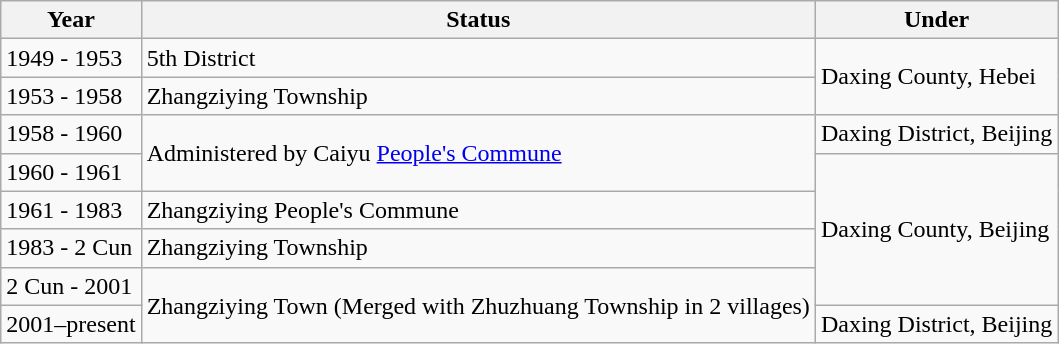<table class="wikitable">
<tr>
<th>Year</th>
<th>Status</th>
<th>Under</th>
</tr>
<tr>
<td>1949 - 1953</td>
<td>5th District</td>
<td rowspan="2">Daxing County, Hebei</td>
</tr>
<tr>
<td>1953 - 1958</td>
<td>Zhangziying Township</td>
</tr>
<tr>
<td>1958 - 1960</td>
<td rowspan="2">Administered by Caiyu <a href='#'>People's Commune</a></td>
<td>Daxing District, Beijing</td>
</tr>
<tr>
<td>1960 - 1961</td>
<td rowspan="4">Daxing County, Beijing</td>
</tr>
<tr>
<td>1961 - 1983</td>
<td>Zhangziying People's Commune</td>
</tr>
<tr>
<td>1983 - 2 Cun</td>
<td>Zhangziying Township</td>
</tr>
<tr>
<td>2 Cun - 2001</td>
<td rowspan="2">Zhangziying Town (Merged with Zhuzhuang Township in 2 villages)</td>
</tr>
<tr>
<td>2001–present</td>
<td>Daxing District, Beijing</td>
</tr>
</table>
